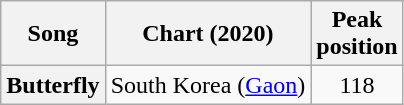<table class="wikitable sortable plainrowheaders" style="text-align:center">
<tr>
<th scope="col">Song</th>
<th scope="col">Chart (2020)</th>
<th scope="col">Peak<br>position</th>
</tr>
<tr>
<th rowspan="1" scope="row">Butterfly</th>
<td style="text-align:left">South Korea (<a href='#'>Gaon</a>)</td>
<td>118</td>
</tr>
</table>
